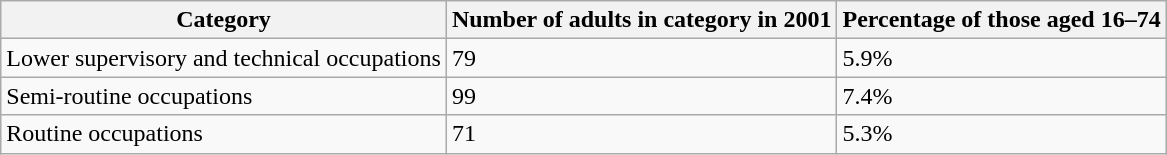<table class="wikitable">
<tr>
<th>Category</th>
<th>Number of adults in category in 2001</th>
<th>Percentage of those aged 16–74</th>
</tr>
<tr>
<td>Lower supervisory and technical occupations</td>
<td>79</td>
<td>5.9%</td>
</tr>
<tr>
<td>Semi-routine occupations</td>
<td>99</td>
<td>7.4%</td>
</tr>
<tr>
<td>Routine occupations</td>
<td>71</td>
<td>5.3%</td>
</tr>
</table>
